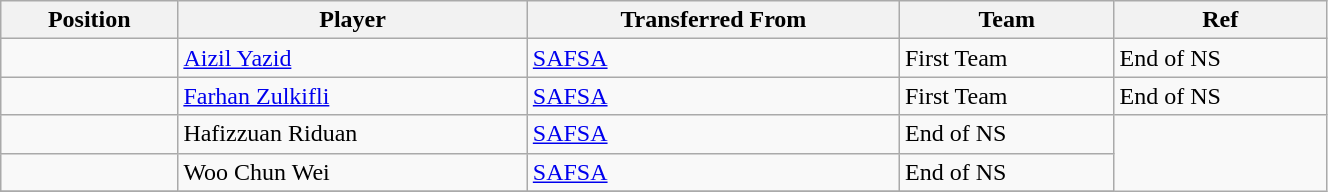<table class="wikitable sortable" style="width:70%; text-align:center; font-size:100%; text-align:left;">
<tr>
<th>Position</th>
<th>Player</th>
<th>Transferred From</th>
<th>Team</th>
<th>Ref</th>
</tr>
<tr>
<td></td>
<td> <a href='#'>Aizil Yazid</a></td>
<td> <a href='#'>SAFSA</a></td>
<td>First Team</td>
<td>End of NS</td>
</tr>
<tr>
<td></td>
<td> <a href='#'>Farhan Zulkifli</a></td>
<td> <a href='#'>SAFSA</a></td>
<td>First Team</td>
<td>End of NS</td>
</tr>
<tr>
<td></td>
<td> Hafizzuan Riduan</td>
<td> <a href='#'>SAFSA</a></td>
<td>End of NS</td>
</tr>
<tr>
<td></td>
<td> Woo Chun Wei</td>
<td> <a href='#'>SAFSA</a></td>
<td>End of NS</td>
</tr>
<tr>
</tr>
</table>
